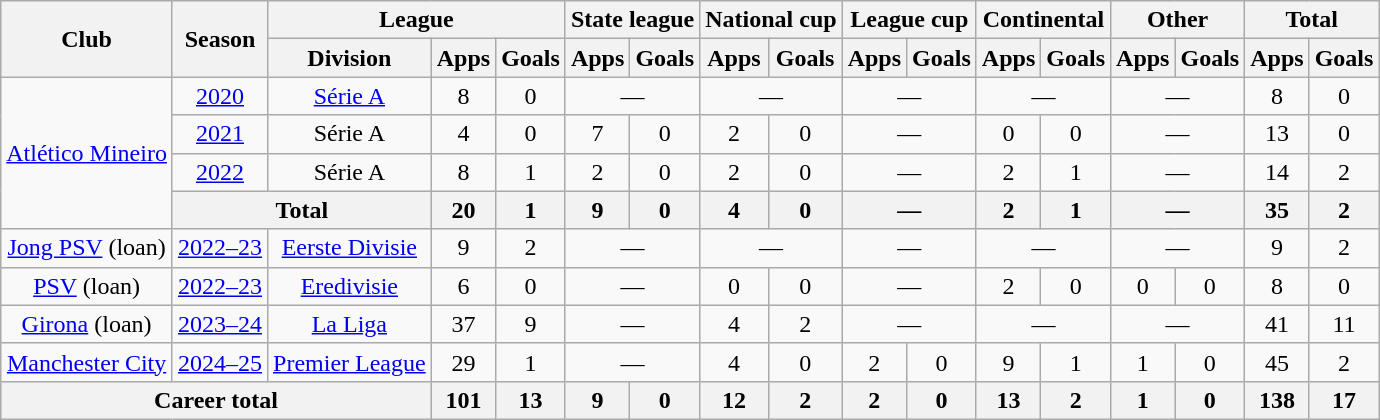<table class="wikitable" style="text-align: center;">
<tr>
<th rowspan="2">Club</th>
<th rowspan="2">Season</th>
<th colspan="3">League</th>
<th colspan="2">State league</th>
<th colspan="2">National cup</th>
<th colspan="2">League cup</th>
<th colspan="2">Continental</th>
<th colspan="2">Other</th>
<th colspan="2">Total</th>
</tr>
<tr>
<th>Division</th>
<th>Apps</th>
<th>Goals</th>
<th>Apps</th>
<th>Goals</th>
<th>Apps</th>
<th>Goals</th>
<th>Apps</th>
<th>Goals</th>
<th>Apps</th>
<th>Goals</th>
<th>Apps</th>
<th>Goals</th>
<th>Apps</th>
<th>Goals</th>
</tr>
<tr>
<td rowspan="4"><a href='#'>Atlético Mineiro</a></td>
<td><a href='#'>2020</a></td>
<td><a href='#'>Série A</a></td>
<td>8</td>
<td>0</td>
<td colspan="2">—</td>
<td colspan="2">—</td>
<td colspan="2">—</td>
<td colspan="2">—</td>
<td colspan="2">—</td>
<td>8</td>
<td>0</td>
</tr>
<tr>
<td><a href='#'>2021</a></td>
<td>Série A</td>
<td>4</td>
<td>0</td>
<td>7</td>
<td>0</td>
<td>2</td>
<td>0</td>
<td colspan="2">—</td>
<td>0</td>
<td>0</td>
<td colspan="2">—</td>
<td>13</td>
<td>0</td>
</tr>
<tr>
<td><a href='#'>2022</a></td>
<td>Série A</td>
<td>8</td>
<td>1</td>
<td>2</td>
<td>0</td>
<td>2</td>
<td>0</td>
<td colspan="2">—</td>
<td>2</td>
<td>1</td>
<td colspan="2">—</td>
<td>14</td>
<td>2</td>
</tr>
<tr>
<th colspan="2">Total</th>
<th>20</th>
<th>1</th>
<th>9</th>
<th>0</th>
<th>4</th>
<th>0</th>
<th colspan="2">—</th>
<th>2</th>
<th>1</th>
<th colspan="2">—</th>
<th>35</th>
<th>2</th>
</tr>
<tr>
<td><a href='#'>Jong PSV</a> (loan)</td>
<td><a href='#'>2022–23</a></td>
<td><a href='#'>Eerste Divisie</a></td>
<td>9</td>
<td>2</td>
<td colspan="2">—</td>
<td colspan="2">—</td>
<td colspan="2">—</td>
<td colspan="2">—</td>
<td colspan="2">—</td>
<td>9</td>
<td>2</td>
</tr>
<tr>
<td><a href='#'>PSV</a> (loan)</td>
<td><a href='#'>2022–23</a></td>
<td><a href='#'>Eredivisie</a></td>
<td>6</td>
<td>0</td>
<td colspan="2">—</td>
<td>0</td>
<td>0</td>
<td colspan="2">—</td>
<td>2</td>
<td>0</td>
<td>0</td>
<td>0</td>
<td>8</td>
<td>0</td>
</tr>
<tr>
<td><a href='#'>Girona</a> (loan)</td>
<td><a href='#'>2023–24</a></td>
<td><a href='#'>La Liga</a></td>
<td>37</td>
<td>9</td>
<td colspan="2">—</td>
<td>4</td>
<td>2</td>
<td colspan="2">—</td>
<td colspan="2">—</td>
<td colspan="2">—</td>
<td>41</td>
<td>11</td>
</tr>
<tr>
<td><a href='#'>Manchester City</a></td>
<td><a href='#'>2024–25</a></td>
<td><a href='#'>Premier League</a></td>
<td>29</td>
<td>1</td>
<td colspan="2">—</td>
<td>4</td>
<td>0</td>
<td>2</td>
<td>0</td>
<td>9</td>
<td>1</td>
<td>1</td>
<td>0</td>
<td>45</td>
<td>2</td>
</tr>
<tr>
<th colspan="3">Career total</th>
<th>101</th>
<th>13</th>
<th>9</th>
<th>0</th>
<th>12</th>
<th>2</th>
<th>2</th>
<th>0</th>
<th>13</th>
<th>2</th>
<th>1</th>
<th>0</th>
<th>138</th>
<th>17</th>
</tr>
</table>
